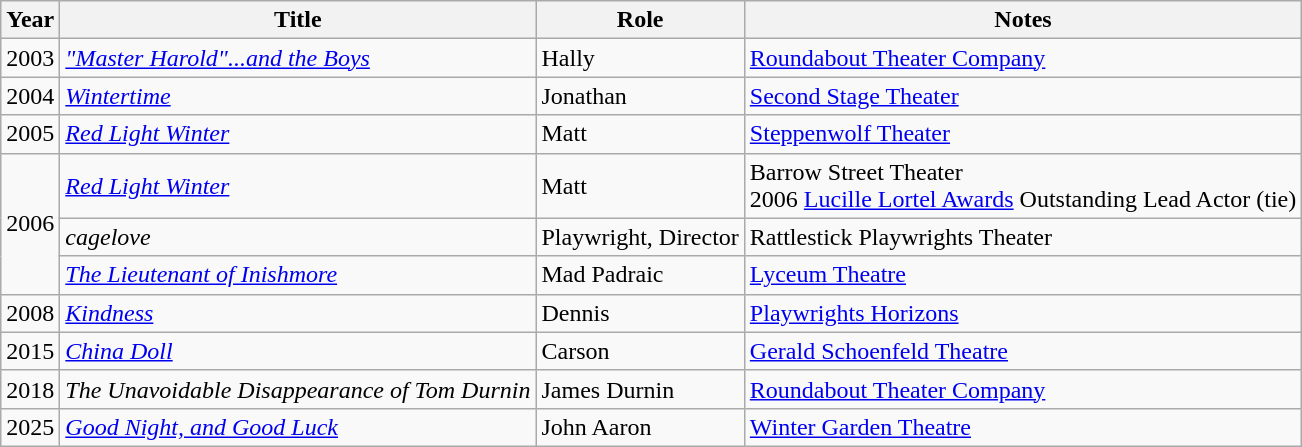<table class="wikitable sortable plainrowheaders">
<tr>
<th scope="col">Year</th>
<th scope="col">Title</th>
<th scope="col">Role</th>
<th scope="col" class="unsortable">Notes</th>
</tr>
<tr>
<td>2003</td>
<td><em><a href='#'>"Master Harold"...and the Boys</a></em></td>
<td>Hally</td>
<td><a href='#'>Roundabout Theater Company</a></td>
</tr>
<tr>
<td>2004</td>
<td><em><a href='#'>Wintertime</a></em></td>
<td>Jonathan</td>
<td><a href='#'>Second Stage Theater</a></td>
</tr>
<tr>
<td>2005</td>
<td><em><a href='#'>Red Light Winter</a></em></td>
<td>Matt</td>
<td><a href='#'>Steppenwolf Theater</a></td>
</tr>
<tr>
<td rowspan=3>2006</td>
<td><em><a href='#'>Red Light Winter</a></em></td>
<td>Matt</td>
<td>Barrow Street Theater<br> 2006 <a href='#'>Lucille Lortel Awards</a> Outstanding Lead Actor (tie)</td>
</tr>
<tr>
<td><em>cagelove</em></td>
<td>Playwright, Director</td>
<td>Rattlestick Playwrights Theater</td>
</tr>
<tr>
<td><em><a href='#'>The Lieutenant of Inishmore</a></em></td>
<td>Mad Padraic</td>
<td><a href='#'>Lyceum Theatre</a></td>
</tr>
<tr>
<td>2008</td>
<td><em><a href='#'>Kindness</a></em></td>
<td>Dennis</td>
<td><a href='#'>Playwrights Horizons</a></td>
</tr>
<tr>
<td>2015</td>
<td><em><a href='#'>China Doll</a></em></td>
<td>Carson</td>
<td><a href='#'>Gerald Schoenfeld Theatre</a></td>
</tr>
<tr>
<td>2018</td>
<td><em>The Unavoidable Disappearance of Tom Durnin</em></td>
<td>James Durnin</td>
<td><a href='#'>Roundabout Theater Company</a></td>
</tr>
<tr>
<td>2025</td>
<td><em><a href='#'>Good Night, and Good Luck</a></em></td>
<td>John Aaron</td>
<td><a href='#'>Winter Garden Theatre</a></td>
</tr>
</table>
